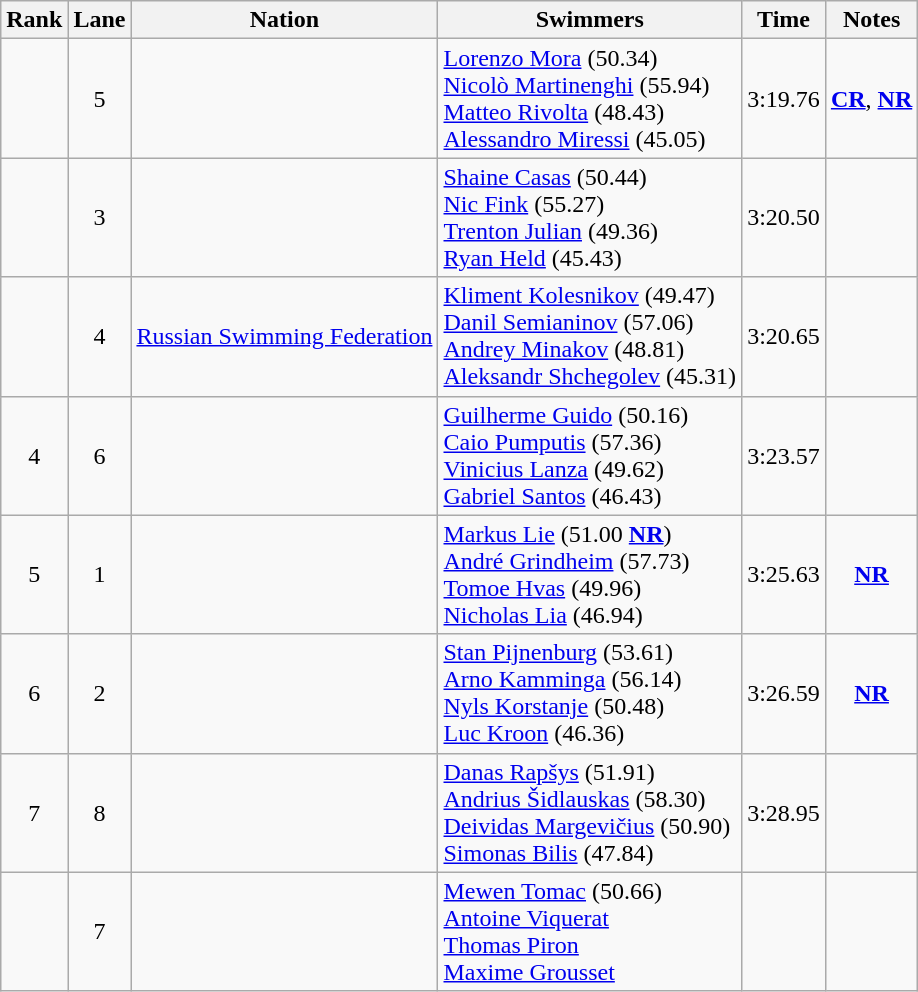<table class="wikitable sortable" style="text-align:center">
<tr>
<th>Rank</th>
<th>Lane</th>
<th>Nation</th>
<th>Swimmers</th>
<th>Time</th>
<th>Notes</th>
</tr>
<tr>
<td></td>
<td>5</td>
<td align=left></td>
<td align=left><a href='#'>Lorenzo Mora</a> (50.34)<br><a href='#'>Nicolò Martinenghi</a> (55.94)<br><a href='#'>Matteo Rivolta</a> (48.43)<br><a href='#'>Alessandro Miressi</a> (45.05)</td>
<td>3:19.76</td>
<td><strong><a href='#'>CR</a></strong>, <strong><a href='#'>NR</a></strong></td>
</tr>
<tr>
<td></td>
<td>3</td>
<td align=left></td>
<td align=left><a href='#'>Shaine Casas</a> (50.44)<br><a href='#'>Nic Fink</a> (55.27)<br><a href='#'>Trenton Julian</a> (49.36)<br><a href='#'>Ryan Held</a> (45.43)</td>
<td>3:20.50</td>
<td></td>
</tr>
<tr>
<td></td>
<td>4</td>
<td align=left><a href='#'>Russian Swimming Federation</a></td>
<td align=left><a href='#'>Kliment Kolesnikov</a> (49.47)<br><a href='#'>Danil Semianinov</a> (57.06)<br><a href='#'>Andrey Minakov</a> (48.81)<br><a href='#'>Aleksandr Shchegolev</a> (45.31)</td>
<td>3:20.65</td>
<td></td>
</tr>
<tr>
<td>4</td>
<td>6</td>
<td align=left></td>
<td align=left><a href='#'>Guilherme Guido</a> (50.16)<br><a href='#'>Caio Pumputis</a> (57.36)<br><a href='#'>Vinicius Lanza</a> (49.62)<br><a href='#'>Gabriel Santos</a> (46.43)</td>
<td>3:23.57</td>
<td></td>
</tr>
<tr>
<td>5</td>
<td>1</td>
<td align=left></td>
<td align=left><a href='#'>Markus Lie</a> (51.00 <strong><a href='#'>NR</a></strong>)<br><a href='#'>André Grindheim</a> (57.73)<br><a href='#'>Tomoe Hvas</a> (49.96)<br><a href='#'>Nicholas Lia</a> (46.94)</td>
<td>3:25.63</td>
<td><strong><a href='#'>NR</a></strong></td>
</tr>
<tr>
<td>6</td>
<td>2</td>
<td align=left></td>
<td align=left><a href='#'>Stan Pijnenburg</a> (53.61)<br><a href='#'>Arno Kamminga</a> (56.14)<br><a href='#'>Nyls Korstanje</a> (50.48)<br><a href='#'>Luc Kroon</a> (46.36)</td>
<td>3:26.59</td>
<td><strong><a href='#'>NR</a></strong></td>
</tr>
<tr>
<td>7</td>
<td>8</td>
<td align=left></td>
<td align=left><a href='#'>Danas Rapšys</a> (51.91)<br><a href='#'>Andrius Šidlauskas</a> (58.30)<br><a href='#'>Deividas Margevičius</a> (50.90)<br><a href='#'>Simonas Bilis</a> (47.84)</td>
<td>3:28.95</td>
<td></td>
</tr>
<tr>
<td></td>
<td>7</td>
<td align=left></td>
<td align=left><a href='#'>Mewen Tomac</a> (50.66)<br><a href='#'>Antoine Viquerat</a><br><a href='#'>Thomas Piron</a><br><a href='#'>Maxime Grousset</a></td>
<td></td>
<td></td>
</tr>
</table>
